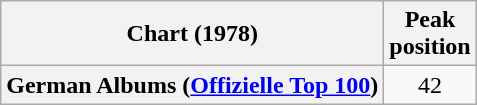<table class="wikitable sortable plainrowheaders" style="text-align:center">
<tr>
<th scope="col">Chart (1978)</th>
<th scope="col">Peak<br>position</th>
</tr>
<tr>
<th scope="row">German Albums (<a href='#'>Offizielle Top 100</a>)</th>
<td>42</td>
</tr>
</table>
